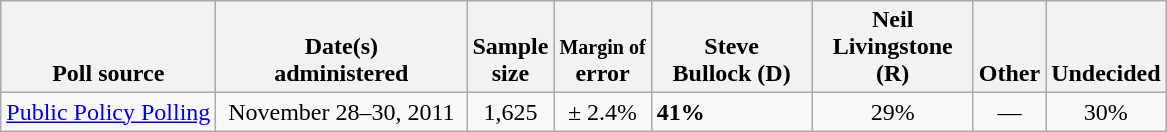<table class="wikitable">
<tr valign= bottom>
<th>Poll source</th>
<th style="width:160px;">Date(s)<br>administered</th>
<th class=small>Sample<br>size</th>
<th><small>Margin of</small><br>error</th>
<th width=100px>Steve<br>Bullock (D)</th>
<th width=100px>Neil<br>Livingstone (R)</th>
<th>Other</th>
<th>Undecided</th>
</tr>
<tr>
<td><a href='#'>Public Policy Polling</a></td>
<td align=center>November 28–30, 2011</td>
<td align=center>1,625</td>
<td align=center>± 2.4%</td>
<td><strong>41%</strong></td>
<td align=center>29%</td>
<td align=center>—</td>
<td align=center>30%</td>
</tr>
</table>
